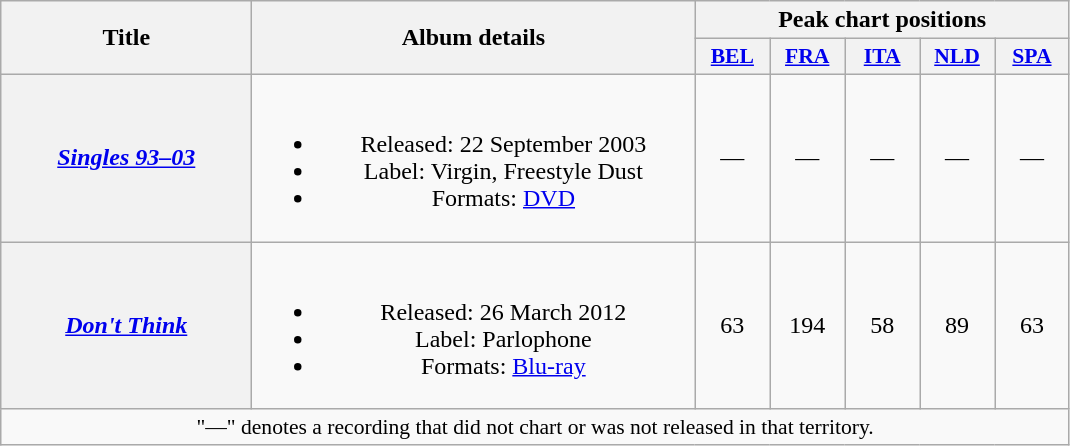<table class="wikitable plainrowheaders" style="text-align:center;">
<tr>
<th scope="col" rowspan="2" style="width:10em;">Title</th>
<th scope="col" rowspan="2" style="width:18em;">Album details</th>
<th scope="col" colspan="5">Peak chart positions</th>
</tr>
<tr>
<th scope="col" style="width:3em;font-size:90%;"><a href='#'>BEL</a><br></th>
<th scope="col" style="width:3em;font-size:90%;"><a href='#'>FRA</a><br></th>
<th scope="col" style="width:3em;font-size:90%;"><a href='#'>ITA</a><br></th>
<th scope="col" style="width:3em;font-size:90%;"><a href='#'>NLD</a><br></th>
<th scope="col" style="width:3em;font-size:90%;"><a href='#'>SPA</a><br></th>
</tr>
<tr>
<th scope="row"><em><a href='#'>Singles 93–03</a></em></th>
<td><br><ul><li>Released: 22 September 2003</li><li>Label: Virgin, Freestyle Dust</li><li>Formats: <a href='#'>DVD</a></li></ul></td>
<td>—</td>
<td>—</td>
<td>—</td>
<td>—</td>
<td>—</td>
</tr>
<tr>
<th scope="row"><em><a href='#'>Don't Think</a></em></th>
<td><br><ul><li>Released: 26 March 2012</li><li>Label: Parlophone</li><li>Formats: <a href='#'>Blu-ray</a></li></ul></td>
<td>63</td>
<td>194</td>
<td>58</td>
<td>89</td>
<td>63</td>
</tr>
<tr>
<td colspan="8" style="font-size:90%">"—" denotes a recording that did not chart or was not released in that territory.</td>
</tr>
</table>
